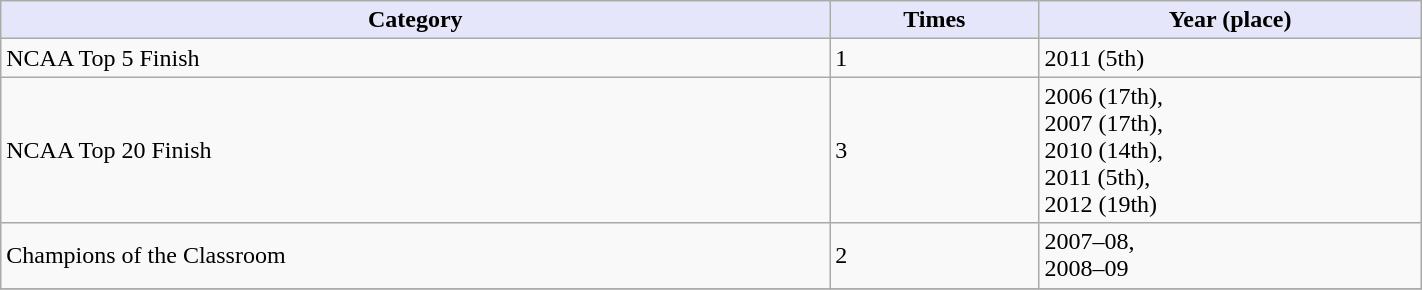<table class="wikitable sortable" style="width:75%">
<tr>
<th style="background:lavender;">Category</th>
<th style="background:lavender;">Times</th>
<th style="background:lavender;">Year (place)</th>
</tr>
<tr>
<td>NCAA Top 5 Finish</td>
<td>1</td>
<td>2011 (5th)</td>
</tr>
<tr>
<td>NCAA Top 20 Finish</td>
<td>3</td>
<td>2006 (17th), <br>2007 (17th), <br>2010 (14th), <br>2011 (5th), <br> 2012 (19th)</td>
</tr>
<tr>
<td>Champions of the Classroom</td>
<td>2</td>
<td>2007–08, <br>2008–09</td>
</tr>
<tr>
</tr>
</table>
